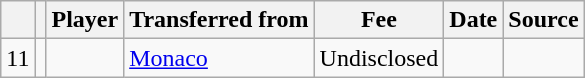<table class="wikitable plainrowheaders sortable">
<tr>
<th></th>
<th></th>
<th scope=col>Player</th>
<th>Transferred from</th>
<th !scope=col; style="width: 65px;">Fee</th>
<th scope=col>Date</th>
<th scope=col>Source</th>
</tr>
<tr>
<td align=center>11</td>
<td align=center></td>
<td></td>
<td> <a href='#'>Monaco</a></td>
<td>Undisclosed</td>
<td></td>
<td></td>
</tr>
</table>
